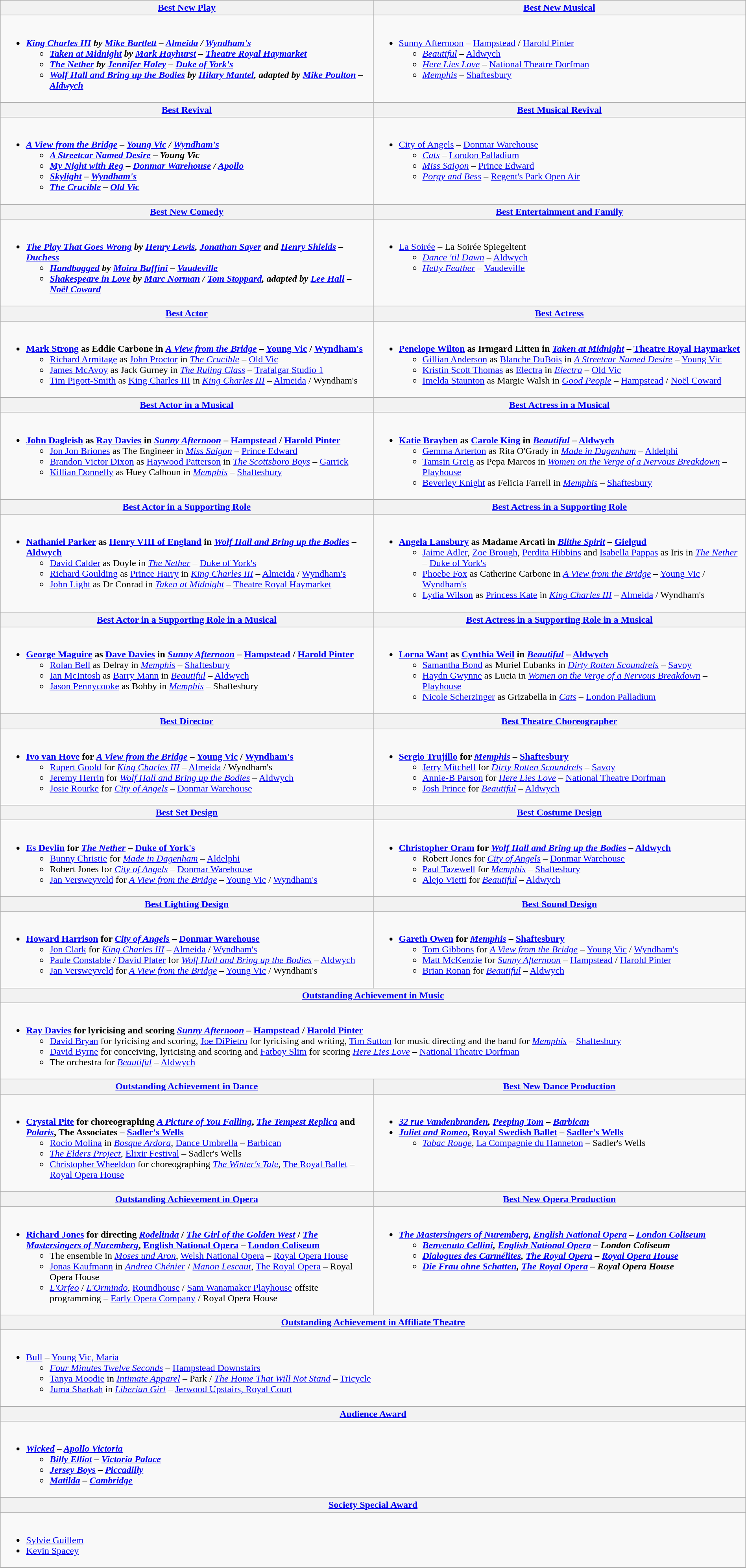<table class=wikitable width="100%">
<tr>
<th width="50%"><a href='#'>Best New Play</a></th>
<th width="50%"><a href='#'>Best New Musical</a></th>
</tr>
<tr>
<td valign="top"><br><ul><li><strong><em><a href='#'>King Charles III</a><em> by <a href='#'>Mike Bartlett</a> – <a href='#'>Almeida</a> / <a href='#'>Wyndham's</a><strong><ul><li></em><a href='#'>Taken at Midnight</a><em> by <a href='#'>Mark Hayhurst</a> – <a href='#'>Theatre Royal Haymarket</a></li><li></em><a href='#'>The Nether</a><em> by <a href='#'>Jennifer Haley</a> – <a href='#'>Duke of York's</a></li><li></em><a href='#'>Wolf Hall and Bring up the Bodies</a><em> by <a href='#'>Hilary Mantel</a>, adapted by <a href='#'>Mike Poulton</a> – <a href='#'>Aldwych</a></li></ul></li></ul></td>
<td valign="top"><br><ul><li></em></strong><a href='#'>Sunny Afternoon</a></em> – <a href='#'>Hampstead</a> / <a href='#'>Harold Pinter</a></strong><ul><li><em><a href='#'>Beautiful</a></em> – <a href='#'>Aldwych</a></li><li><em><a href='#'>Here Lies Love</a></em> – <a href='#'>National Theatre Dorfman</a></li><li><em><a href='#'>Memphis</a></em> – <a href='#'>Shaftesbury</a></li></ul></li></ul></td>
</tr>
<tr>
<th width="50%"><a href='#'>Best Revival</a></th>
<th width="50%"><a href='#'>Best Musical Revival</a></th>
</tr>
<tr>
<td valign="top"><br><ul><li><strong><em><a href='#'>A View from the Bridge</a><em> – <a href='#'>Young Vic</a> / <a href='#'>Wyndham's</a><strong><ul><li></em><a href='#'>A Streetcar Named Desire</a><em> – Young Vic</li><li></em><a href='#'>My Night with Reg</a><em> – <a href='#'>Donmar Warehouse</a> / <a href='#'>Apollo</a></li><li></em><a href='#'>Skylight</a><em> – <a href='#'>Wyndham's</a></li><li></em><a href='#'>The Crucible</a><em> – <a href='#'>Old Vic</a></li></ul></li></ul></td>
<td valign="top"><br><ul><li></em></strong><a href='#'>City of Angels</a></em> – <a href='#'>Donmar Warehouse</a></strong><ul><li><em><a href='#'>Cats</a></em> – <a href='#'>London Palladium</a></li><li><em><a href='#'>Miss Saigon</a></em> – <a href='#'>Prince Edward</a></li><li><em><a href='#'>Porgy and Bess</a></em> – <a href='#'>Regent's Park Open Air</a></li></ul></li></ul></td>
</tr>
<tr>
<th width="50%"><a href='#'>Best New Comedy</a></th>
<th width="50%"><a href='#'>Best Entertainment and Family</a></th>
</tr>
<tr>
<td valign="top"><br><ul><li><strong><em><a href='#'>The Play That Goes Wrong</a><em> by <a href='#'>Henry Lewis</a>, <a href='#'>Jonathan Sayer</a> and <a href='#'>Henry Shields</a> – <a href='#'>Duchess</a><strong><ul><li></em><a href='#'>Handbagged</a><em> by <a href='#'>Moira Buffini</a> – <a href='#'>Vaudeville</a></li><li></em><a href='#'>Shakespeare in Love</a><em> by <a href='#'>Marc Norman</a> / <a href='#'>Tom Stoppard</a>, adapted by <a href='#'>Lee Hall</a> – <a href='#'>Noël Coward</a></li></ul></li></ul></td>
<td valign="top"><br><ul><li></em></strong><a href='#'>La Soirée</a></em> – La Soirée Spiegeltent</strong><ul><li><em><a href='#'>Dance 'til Dawn</a></em> – <a href='#'>Aldwych</a></li><li><em><a href='#'>Hetty Feather</a></em> – <a href='#'>Vaudeville</a></li></ul></li></ul></td>
</tr>
<tr>
<th width="50%"><a href='#'>Best Actor</a></th>
<th width="50%"><a href='#'>Best Actress</a></th>
</tr>
<tr>
<td valign="top"><br><ul><li><strong><a href='#'>Mark Strong</a> as Eddie Carbone in <em><a href='#'>A View from the Bridge</a></em> – <a href='#'>Young Vic</a> / <a href='#'>Wyndham's</a></strong><ul><li><a href='#'>Richard Armitage</a> as <a href='#'>John Proctor</a> in <em><a href='#'>The Crucible</a></em> – <a href='#'>Old Vic</a></li><li><a href='#'>James McAvoy</a> as Jack Gurney in <em><a href='#'>The Ruling Class</a></em> – <a href='#'>Trafalgar Studio 1</a></li><li><a href='#'>Tim Pigott-Smith</a> as <a href='#'>King Charles III</a> in <em><a href='#'>King Charles III</a></em> – <a href='#'>Almeida</a> / Wyndham's</li></ul></li></ul></td>
<td valign="top"><br><ul><li><strong><a href='#'>Penelope Wilton</a> as Irmgard Litten in <em><a href='#'>Taken at Midnight</a></em> – <a href='#'>Theatre Royal Haymarket</a></strong><ul><li><a href='#'>Gillian Anderson</a> as <a href='#'>Blanche DuBois</a> in <em><a href='#'>A Streetcar Named Desire</a></em> – <a href='#'>Young Vic</a></li><li><a href='#'>Kristin Scott Thomas</a> as <a href='#'>Electra</a> in <em><a href='#'>Electra</a></em> – <a href='#'>Old Vic</a></li><li><a href='#'>Imelda Staunton</a> as Margie Walsh in <em><a href='#'>Good People</a></em> – <a href='#'>Hampstead</a> / <a href='#'>Noël Coward</a></li></ul></li></ul></td>
</tr>
<tr>
<th width="50%"><a href='#'>Best Actor in a Musical</a></th>
<th width="50%"><a href='#'>Best Actress in a Musical</a></th>
</tr>
<tr>
<td valign="top"><br><ul><li><strong><a href='#'>John Dagleish</a> as <a href='#'>Ray Davies</a> in <em><a href='#'>Sunny Afternoon</a></em> – <a href='#'>Hampstead</a> / <a href='#'>Harold Pinter</a></strong><ul><li><a href='#'>Jon Jon Briones</a> as The Engineer in <em><a href='#'>Miss Saigon</a></em> – <a href='#'>Prince Edward</a></li><li><a href='#'>Brandon Victor Dixon</a> as <a href='#'>Haywood Patterson</a> in <em><a href='#'>The Scottsboro Boys</a></em> – <a href='#'>Garrick</a></li><li><a href='#'>Killian Donnelly</a> as Huey Calhoun in <em><a href='#'>Memphis</a></em> – <a href='#'>Shaftesbury</a></li></ul></li></ul></td>
<td valign="top"><br><ul><li><strong><a href='#'>Katie Brayben</a> as <a href='#'>Carole King</a> in <em><a href='#'>Beautiful</a></em> – <a href='#'>Aldwych</a></strong><ul><li><a href='#'>Gemma Arterton</a> as Rita O'Grady in <em><a href='#'>Made in Dagenham</a></em> – <a href='#'>Aldelphi</a></li><li><a href='#'>Tamsin Greig</a> as Pepa Marcos in <em><a href='#'>Women on the Verge of a Nervous Breakdown</a></em> – <a href='#'>Playhouse</a></li><li><a href='#'>Beverley Knight</a> as Felicia Farrell in <em><a href='#'>Memphis</a></em> – <a href='#'>Shaftesbury</a></li></ul></li></ul></td>
</tr>
<tr>
<th width="50%"><a href='#'>Best Actor in a Supporting Role</a></th>
<th width="50%"><a href='#'>Best Actress in a Supporting Role</a></th>
</tr>
<tr>
<td valign="top"><br><ul><li><strong><a href='#'>Nathaniel Parker</a> as <a href='#'>Henry VIII of England</a> in <em><a href='#'>Wolf Hall and Bring up the Bodies</a></em> – <a href='#'>Aldwych</a></strong><ul><li><a href='#'>David Calder</a> as Doyle in <em><a href='#'>The Nether</a></em> – <a href='#'>Duke of York's</a></li><li><a href='#'>Richard Goulding</a> as <a href='#'>Prince Harry</a> in <em><a href='#'>King Charles III</a></em> – <a href='#'>Almeida</a> / <a href='#'>Wyndham's</a></li><li><a href='#'>John Light</a> as Dr Conrad in <em><a href='#'>Taken at Midnight</a></em> – <a href='#'>Theatre Royal Haymarket</a></li></ul></li></ul></td>
<td valign="top"><br><ul><li><strong><a href='#'>Angela Lansbury</a> as Madame Arcati in <em><a href='#'>Blithe Spirit</a></em> – <a href='#'>Gielgud</a></strong><ul><li><a href='#'>Jaime Adler</a>, <a href='#'>Zoe Brough</a>, <a href='#'>Perdita Hibbins</a> and <a href='#'>Isabella Pappas</a> as Iris in <em><a href='#'>The Nether</a></em> – <a href='#'>Duke of York's</a></li><li><a href='#'>Phoebe Fox</a> as Catherine Carbone in <em><a href='#'>A View from the Bridge</a></em> – <a href='#'>Young Vic</a> / <a href='#'>Wyndham's</a></li><li><a href='#'>Lydia Wilson</a> as <a href='#'>Princess Kate</a> in <em><a href='#'>King Charles III</a></em> – <a href='#'>Almeida</a> / Wyndham's</li></ul></li></ul></td>
</tr>
<tr>
<th width="50%"><a href='#'>Best Actor in a Supporting Role in a Musical</a></th>
<th width="50%"><a href='#'>Best Actress in a Supporting Role in a Musical</a></th>
</tr>
<tr>
<td valign="top"><br><ul><li><strong><a href='#'>George Maguire</a> as <a href='#'>Dave Davies</a> in <em><a href='#'>Sunny Afternoon</a></em> – <a href='#'>Hampstead</a> / <a href='#'>Harold Pinter</a></strong><ul><li><a href='#'>Rolan Bell</a> as Delray in <em><a href='#'>Memphis</a></em> – <a href='#'>Shaftesbury</a></li><li><a href='#'>Ian McIntosh</a> as <a href='#'>Barry Mann</a> in <em><a href='#'>Beautiful</a></em> – <a href='#'>Aldwych</a></li><li><a href='#'>Jason Pennycooke</a> as Bobby in <em><a href='#'>Memphis</a></em> – Shaftesbury</li></ul></li></ul></td>
<td valign="top"><br><ul><li><strong><a href='#'>Lorna Want</a> as <a href='#'>Cynthia Weil</a> in <em><a href='#'>Beautiful</a></em> – <a href='#'>Aldwych</a></strong><ul><li><a href='#'>Samantha Bond</a> as Muriel Eubanks in <em><a href='#'>Dirty Rotten Scoundrels</a></em> – <a href='#'>Savoy</a></li><li><a href='#'>Haydn Gwynne</a> as Lucia in <em><a href='#'>Women on the Verge of a Nervous Breakdown</a></em> – <a href='#'>Playhouse</a></li><li><a href='#'>Nicole Scherzinger</a> as Grizabella in <em><a href='#'>Cats</a></em> – <a href='#'>London Palladium</a></li></ul></li></ul></td>
</tr>
<tr>
<th width="50%"><a href='#'>Best Director</a></th>
<th width="50%"><a href='#'>Best Theatre Choreographer</a></th>
</tr>
<tr>
<td valign="top"><br><ul><li><strong><a href='#'>Ivo van Hove</a> for <em><a href='#'>A View from the Bridge</a></em> – <a href='#'>Young Vic</a> / <a href='#'>Wyndham's</a></strong><ul><li><a href='#'>Rupert Goold</a> for <em><a href='#'>King Charles III</a></em> – <a href='#'>Almeida</a> / Wyndham's</li><li><a href='#'>Jeremy Herrin</a> for <em><a href='#'>Wolf Hall and Bring up the Bodies</a></em> – <a href='#'>Aldwych</a></li><li><a href='#'>Josie Rourke</a> for <em><a href='#'>City of Angels</a></em> – <a href='#'>Donmar Warehouse</a></li></ul></li></ul></td>
<td valign="top"><br><ul><li><strong><a href='#'>Sergio Trujillo</a> for <em><a href='#'>Memphis</a></em> – <a href='#'>Shaftesbury</a></strong><ul><li><a href='#'>Jerry Mitchell</a> for <em><a href='#'>Dirty Rotten Scoundrels</a></em> – <a href='#'>Savoy</a></li><li><a href='#'>Annie-B Parson</a> for <em><a href='#'>Here Lies Love</a></em> – <a href='#'>National Theatre Dorfman</a></li><li><a href='#'>Josh Prince</a> for <em><a href='#'>Beautiful</a></em> – <a href='#'>Aldwych</a></li></ul></li></ul></td>
</tr>
<tr>
<th width="50%"><a href='#'>Best Set Design</a></th>
<th width="50%"><a href='#'>Best Costume Design</a></th>
</tr>
<tr>
<td valign="top"><br><ul><li><strong><a href='#'>Es Devlin</a> for <em><a href='#'>The Nether</a></em> – <a href='#'>Duke of York's</a></strong><ul><li><a href='#'>Bunny Christie</a> for <em><a href='#'>Made in Dagenham</a></em> – <a href='#'>Aldelphi</a></li><li>Robert Jones for <em><a href='#'>City of Angels</a></em> – <a href='#'>Donmar Warehouse</a></li><li><a href='#'>Jan Versweyveld</a> for <em><a href='#'>A View from the Bridge</a></em> – <a href='#'>Young Vic</a> / <a href='#'>Wyndham's</a></li></ul></li></ul></td>
<td valign="top"><br><ul><li><strong><a href='#'>Christopher Oram</a> for <em><a href='#'>Wolf Hall and Bring up the Bodies</a></em> – <a href='#'>Aldwych</a></strong><ul><li>Robert Jones for <em><a href='#'>City of Angels</a></em> – <a href='#'>Donmar Warehouse</a></li><li><a href='#'>Paul Tazewell</a> for <em><a href='#'>Memphis</a></em> – <a href='#'>Shaftesbury</a></li><li><a href='#'>Alejo Vietti</a> for <em><a href='#'>Beautiful</a></em> – <a href='#'>Aldwych</a></li></ul></li></ul></td>
</tr>
<tr>
<th width="50%"><a href='#'>Best Lighting Design</a></th>
<th width="50%"><a href='#'>Best Sound Design</a></th>
</tr>
<tr>
<td valign="top"><br><ul><li><strong><a href='#'>Howard Harrison</a> for <em><a href='#'>City of Angels</a></em> – <a href='#'>Donmar Warehouse</a></strong><ul><li><a href='#'>Jon Clark</a> for <em><a href='#'>King Charles III</a></em> – <a href='#'>Almeida</a> / <a href='#'>Wyndham's</a></li><li><a href='#'>Paule Constable</a> / <a href='#'>David Plater</a> for <em><a href='#'>Wolf Hall and Bring up the Bodies</a></em> – <a href='#'>Aldwych</a></li><li><a href='#'>Jan Versweyveld</a> for <em><a href='#'>A View from the Bridge</a></em> – <a href='#'>Young Vic</a> / Wyndham's</li></ul></li></ul></td>
<td valign="top"><br><ul><li><strong><a href='#'>Gareth Owen</a> for <em><a href='#'>Memphis</a></em> – <a href='#'>Shaftesbury</a></strong><ul><li><a href='#'>Tom Gibbons</a> for <em><a href='#'>A View from the Bridge</a></em> – <a href='#'>Young Vic</a> / <a href='#'>Wyndham's</a></li><li><a href='#'>Matt McKenzie</a> for <em><a href='#'>Sunny Afternoon</a></em> – <a href='#'>Hampstead</a> / <a href='#'>Harold Pinter</a></li><li><a href='#'>Brian Ronan</a> for <em><a href='#'>Beautiful</a></em> – <a href='#'>Aldwych</a></li></ul></li></ul></td>
</tr>
<tr>
<th colspan=2><a href='#'>Outstanding Achievement in Music</a></th>
</tr>
<tr>
<td colspan=2 valign="top"><br><ul><li><strong><a href='#'>Ray Davies</a> for lyricising and scoring <em><a href='#'>Sunny Afternoon</a></em> – <a href='#'>Hampstead</a> / <a href='#'>Harold Pinter</a></strong><ul><li><a href='#'>David Bryan</a> for lyricising and scoring, <a href='#'>Joe DiPietro</a> for lyricising and writing, <a href='#'>Tim Sutton</a> for music directing and the band for <em><a href='#'>Memphis</a></em> – <a href='#'>Shaftesbury</a></li><li><a href='#'>David Byrne</a> for conceiving, lyricising and scoring and <a href='#'>Fatboy Slim</a> for scoring <em><a href='#'>Here Lies Love</a></em> – <a href='#'>National Theatre Dorfman</a></li><li>The orchestra for <em><a href='#'>Beautiful</a></em> – <a href='#'>Aldwych</a></li></ul></li></ul></td>
</tr>
<tr>
<th width="50%"><a href='#'>Outstanding Achievement in Dance</a></th>
<th width="50%"><a href='#'>Best New Dance Production</a></th>
</tr>
<tr>
<td valign="top"><br><ul><li><strong><a href='#'>Crystal Pite</a> for choreographing <em><a href='#'>A Picture of You Falling</a></em>, <em><a href='#'>The Tempest Replica</a></em> and <em><a href='#'>Polaris</a></em>, The Associates – <a href='#'>Sadler's Wells</a></strong><ul><li><a href='#'>Rocío Molina</a> in <em><a href='#'>Bosque Ardora</a></em>, <a href='#'>Dance Umbrella</a> – <a href='#'>Barbican</a></li><li><em><a href='#'>The Elders Project</a></em>, <a href='#'>Elixir Festival</a> – Sadler's Wells</li><li><a href='#'>Christopher Wheeldon</a> for choreographing <em><a href='#'>The Winter's Tale</a></em>, <a href='#'>The Royal Ballet</a> – <a href='#'>Royal Opera House</a></li></ul></li></ul></td>
<td valign="top"><br><ul><li><strong><em><a href='#'>32 rue Vandenbranden</a><em>, <a href='#'>Peeping Tom</a> – <a href='#'>Barbican</a><strong></li><li></em></strong><a href='#'>Juliet and Romeo</a></em>, <a href='#'>Royal Swedish Ballet</a> – <a href='#'>Sadler's Wells</a></strong><ul><li><em><a href='#'>Tabac Rouge</a></em>, <a href='#'>La Compagnie du Hanneton</a> – Sadler's Wells</li></ul></li></ul></td>
</tr>
<tr>
<th width="50%"><a href='#'>Outstanding Achievement in Opera</a></th>
<th width="50%"><a href='#'>Best New Opera Production</a></th>
</tr>
<tr>
<td valign="top"><br><ul><li><strong><a href='#'>Richard Jones</a> for directing <em><a href='#'>Rodelinda</a></em> / <em><a href='#'>The Girl of the Golden West</a></em> / <em><a href='#'>The Mastersingers of Nuremberg</a></em>, <a href='#'>English National Opera</a> – <a href='#'>London Coliseum</a></strong><ul><li>The ensemble in <em><a href='#'>Moses und Aron</a></em>, <a href='#'>Welsh National Opera</a> – <a href='#'>Royal Opera House</a></li><li><a href='#'>Jonas Kaufmann</a> in <em><a href='#'>Andrea Chénier</a></em> / <em><a href='#'>Manon Lescaut</a></em>, <a href='#'>The Royal Opera</a> – Royal Opera House</li><li><em><a href='#'>L'Orfeo</a></em> / <em><a href='#'>L'Ormindo</a></em>, <a href='#'>Roundhouse</a> / <a href='#'>Sam Wanamaker Playhouse</a> offsite programming – <a href='#'>Early Opera Company</a> / Royal Opera House</li></ul></li></ul></td>
<td valign="top"><br><ul><li><strong><em><a href='#'>The Mastersingers of Nuremberg</a><em>, <a href='#'>English National Opera</a> – <a href='#'>London Coliseum</a><strong><ul><li></em><a href='#'>Benvenuto Cellini</a><em>, <a href='#'>English National Opera</a> – London Coliseum</li><li></em><a href='#'>Dialogues des Carmélites</a><em>, <a href='#'>The Royal Opera</a> – <a href='#'>Royal Opera House</a></li><li></em><a href='#'>Die Frau ohne Schatten</a><em>, <a href='#'>The Royal Opera</a> – Royal Opera House</li></ul></li></ul></td>
</tr>
<tr>
<th colspan=2><a href='#'>Outstanding Achievement in Affiliate Theatre</a></th>
</tr>
<tr>
<td colspan=2 valign="top"><br><ul><li></em></strong><a href='#'>Bull</a></em> –  <a href='#'>Young Vic, Maria</a></strong><ul><li><em><a href='#'>Four Minutes Twelve Seconds</a></em> – <a href='#'>Hampstead Downstairs</a></li><li><a href='#'>Tanya Moodie</a> in <em><a href='#'>Intimate Apparel</a></em> – Park / <em><a href='#'>The Home That Will Not Stand</a></em> – <a href='#'>Tricycle</a></li><li><a href='#'>Juma Sharkah</a> in <em><a href='#'>Liberian Girl</a></em> – <a href='#'>Jerwood Upstairs, Royal Court</a></li></ul></li></ul></td>
</tr>
<tr>
<th colspan=2><a href='#'>Audience Award</a></th>
</tr>
<tr>
<td colspan=2 valign="top"><br><ul><li><strong><em><a href='#'>Wicked</a><em> – <a href='#'>Apollo Victoria</a><strong><ul><li></em><a href='#'>Billy Elliot</a><em> – <a href='#'>Victoria Palace</a></li><li></em><a href='#'>Jersey Boys</a><em> – <a href='#'>Piccadilly</a></li><li></em><a href='#'>Matilda</a><em> – <a href='#'>Cambridge</a></li></ul></li></ul></td>
</tr>
<tr>
<th colspan=2><a href='#'>Society Special Award</a></th>
</tr>
<tr>
<td colspan=2 valign="top"><br><ul><li></strong><a href='#'>Sylvie Guillem</a><strong></li><li></strong><a href='#'>Kevin Spacey</a><strong></li></ul></td>
</tr>
</table>
